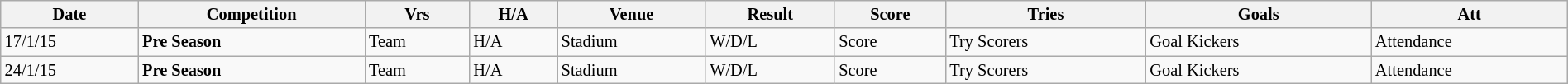<table class="wikitable"  style="font-size:85%; width:100%;">
<tr>
<th>Date</th>
<th>Competition</th>
<th>Vrs</th>
<th>H/A</th>
<th>Venue</th>
<th>Result</th>
<th>Score</th>
<th>Tries</th>
<th>Goals</th>
<th>Att</th>
</tr>
<tr>
<td>17/1/15</td>
<td><strong>Pre Season</strong></td>
<td>Team</td>
<td>H/A</td>
<td>Stadium</td>
<td>W/D/L</td>
<td>Score</td>
<td>Try Scorers</td>
<td>Goal Kickers</td>
<td>Attendance</td>
</tr>
<tr>
<td>24/1/15</td>
<td><strong>Pre Season</strong></td>
<td>Team</td>
<td>H/A</td>
<td>Stadium</td>
<td>W/D/L</td>
<td>Score</td>
<td>Try Scorers</td>
<td>Goal Kickers</td>
<td>Attendance</td>
</tr>
</table>
